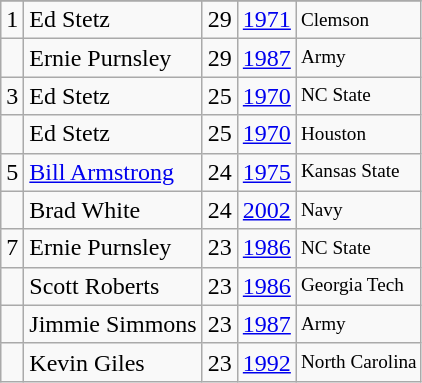<table class="wikitable">
<tr>
</tr>
<tr>
<td>1</td>
<td>Ed Stetz</td>
<td>29</td>
<td><a href='#'>1971</a></td>
<td style="font-size:80%;">Clemson</td>
</tr>
<tr>
<td></td>
<td>Ernie Purnsley</td>
<td>29</td>
<td><a href='#'>1987</a></td>
<td style="font-size:80%;">Army</td>
</tr>
<tr>
<td>3</td>
<td>Ed Stetz</td>
<td>25</td>
<td><a href='#'>1970</a></td>
<td style="font-size:80%;">NC State</td>
</tr>
<tr>
<td></td>
<td>Ed Stetz</td>
<td>25</td>
<td><a href='#'>1970</a></td>
<td style="font-size:80%;">Houston</td>
</tr>
<tr>
<td>5</td>
<td><a href='#'>Bill Armstrong</a></td>
<td>24</td>
<td><a href='#'>1975</a></td>
<td style="font-size:80%;">Kansas State</td>
</tr>
<tr>
<td></td>
<td>Brad White</td>
<td>24</td>
<td><a href='#'>2002</a></td>
<td style="font-size:80%;">Navy</td>
</tr>
<tr>
<td>7</td>
<td>Ernie Purnsley</td>
<td>23</td>
<td><a href='#'>1986</a></td>
<td style="font-size:80%;">NC State</td>
</tr>
<tr>
<td></td>
<td>Scott Roberts</td>
<td>23</td>
<td><a href='#'>1986</a></td>
<td style="font-size:80%;">Georgia Tech</td>
</tr>
<tr>
<td></td>
<td>Jimmie Simmons</td>
<td>23</td>
<td><a href='#'>1987</a></td>
<td style="font-size:80%;">Army</td>
</tr>
<tr>
<td></td>
<td>Kevin Giles</td>
<td>23</td>
<td><a href='#'>1992</a></td>
<td style="font-size:80%;">North Carolina</td>
</tr>
</table>
